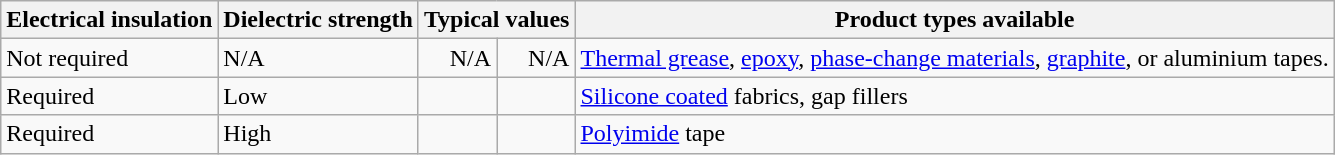<table class="wikitable">
<tr>
<th>Electrical insulation</th>
<th>Dielectric strength</th>
<th colspan=2>Typical values</th>
<th>Product types available</th>
</tr>
<tr>
<td>Not required</td>
<td>N/A</td>
<td align=right>N/A</td>
<td align=right>N/A</td>
<td><a href='#'>Thermal grease</a>, <a href='#'>epoxy</a>, <a href='#'>phase-change materials</a>, <a href='#'>graphite</a>, or aluminium tapes.</td>
</tr>
<tr>
<td>Required</td>
<td>Low</td>
<td align=right></td>
<td align=right></td>
<td><a href='#'>Silicone coated</a> fabrics, gap fillers</td>
</tr>
<tr>
<td>Required</td>
<td>High</td>
<td align=right></td>
<td align=right></td>
<td><a href='#'>Polyimide</a> tape</td>
</tr>
</table>
